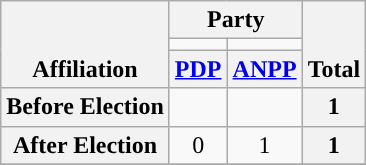<table class=wikitable style="text-align:center">
<tr style="vertical-align:bottom;">
<th rowspan=3>Affiliation</th>
<th colspan=2>Party</th>
<th rowspan=3>Total</th>
</tr>
<tr>
<td style="background-color:"></td>
<td style="background-color:"></td>
</tr>
<tr>
<th><a href='#'>PDP</a></th>
<th><a href='#'>ANPP</a></th>
</tr>
<tr>
<th>Before Election</th>
<td></td>
<td></td>
<th>1</th>
</tr>
<tr>
<th>After Election</th>
<td>0</td>
<td>1</td>
<th>1</th>
</tr>
<tr>
</tr>
</table>
